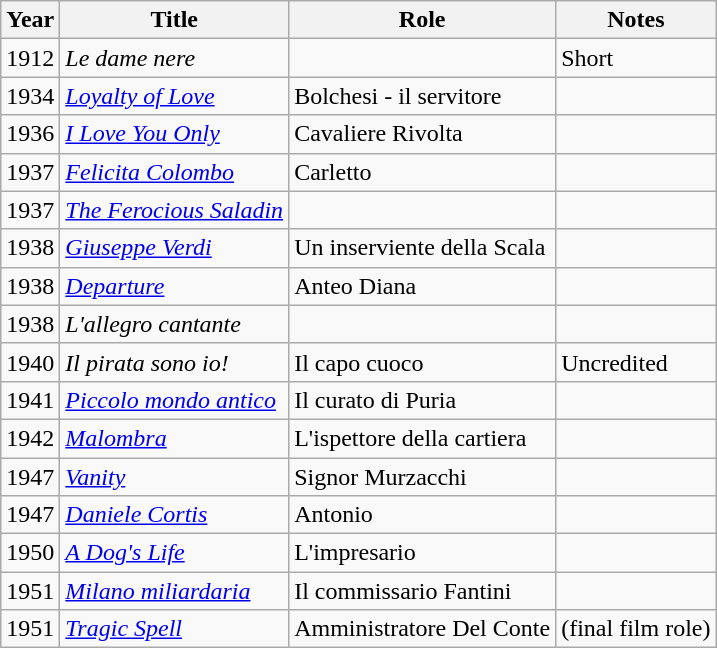<table class="wikitable">
<tr>
<th>Year</th>
<th>Title</th>
<th>Role</th>
<th>Notes</th>
</tr>
<tr>
<td>1912</td>
<td><em>Le dame nere</em></td>
<td></td>
<td>Short</td>
</tr>
<tr>
<td>1934</td>
<td><em><a href='#'>Loyalty of Love</a></em></td>
<td>Bolchesi - il servitore</td>
<td></td>
</tr>
<tr>
<td>1936</td>
<td><em><a href='#'>I Love You Only</a></em></td>
<td>Cavaliere Rivolta</td>
<td></td>
</tr>
<tr>
<td>1937</td>
<td><em><a href='#'>Felicita Colombo</a></em></td>
<td>Carletto</td>
<td></td>
</tr>
<tr>
<td>1937</td>
<td><em><a href='#'>The Ferocious Saladin</a></em></td>
<td></td>
<td></td>
</tr>
<tr>
<td>1938</td>
<td><em><a href='#'>Giuseppe Verdi</a></em></td>
<td>Un inserviente della Scala</td>
<td></td>
</tr>
<tr>
<td>1938</td>
<td><em><a href='#'>Departure</a></em></td>
<td>Anteo Diana</td>
<td></td>
</tr>
<tr>
<td>1938</td>
<td><em>L'allegro cantante</em></td>
<td></td>
<td></td>
</tr>
<tr>
<td>1940</td>
<td><em>Il pirata sono io!</em></td>
<td>Il capo cuoco</td>
<td>Uncredited</td>
</tr>
<tr>
<td>1941</td>
<td><em><a href='#'>Piccolo mondo antico</a></em></td>
<td>Il curato di Puria</td>
<td></td>
</tr>
<tr>
<td>1942</td>
<td><em><a href='#'>Malombra</a></em></td>
<td>L'ispettore della cartiera</td>
<td></td>
</tr>
<tr>
<td>1947</td>
<td><em><a href='#'>Vanity</a></em></td>
<td>Signor Murzacchi</td>
<td></td>
</tr>
<tr>
<td>1947</td>
<td><em><a href='#'>Daniele Cortis</a></em></td>
<td>Antonio</td>
<td></td>
</tr>
<tr>
<td>1950</td>
<td><em><a href='#'>A Dog's Life</a></em></td>
<td>L'impresario</td>
<td></td>
</tr>
<tr>
<td>1951</td>
<td><em><a href='#'>Milano miliardaria</a></em></td>
<td>Il commissario Fantini</td>
<td></td>
</tr>
<tr>
<td>1951</td>
<td><em><a href='#'>Tragic Spell</a></em></td>
<td>Amministratore Del Conte</td>
<td>(final film role)</td>
</tr>
</table>
